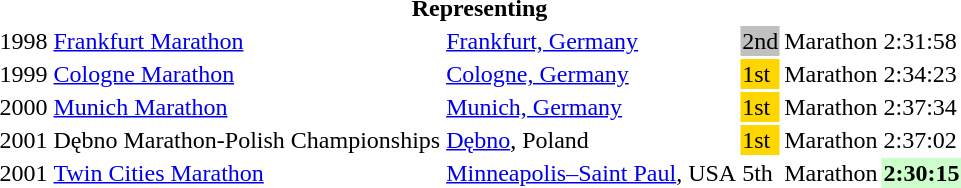<table>
<tr>
<th colspan="6">Representing </th>
</tr>
<tr>
<td>1998</td>
<td><a href='#'>Frankfurt Marathon</a></td>
<td><a href='#'>Frankfurt, Germany</a></td>
<td bgcolor=silver>2nd</td>
<td>Marathon</td>
<td>2:31:58</td>
</tr>
<tr>
<td>1999</td>
<td><a href='#'>Cologne Marathon</a></td>
<td><a href='#'>Cologne, Germany</a></td>
<td bgcolor="gold">1st</td>
<td>Marathon</td>
<td>2:34:23</td>
</tr>
<tr>
<td>2000</td>
<td><a href='#'>Munich Marathon</a></td>
<td><a href='#'>Munich, Germany</a></td>
<td bgcolor="gold">1st</td>
<td>Marathon</td>
<td>2:37:34</td>
</tr>
<tr>
<td>2001</td>
<td>Dębno Marathon-Polish Championships</td>
<td><a href='#'>Dębno</a>, Poland</td>
<td bgcolor="gold">1st</td>
<td>Marathon</td>
<td>2:37:02</td>
</tr>
<tr>
<td>2001</td>
<td><a href='#'>Twin Cities Marathon</a></td>
<td><a href='#'>Minneapolis–Saint Paul</a>, USA</td>
<td>5th</td>
<td>Marathon</td>
<td bgcolor="#CCFFCC"><strong>2:30:15</strong></td>
</tr>
</table>
